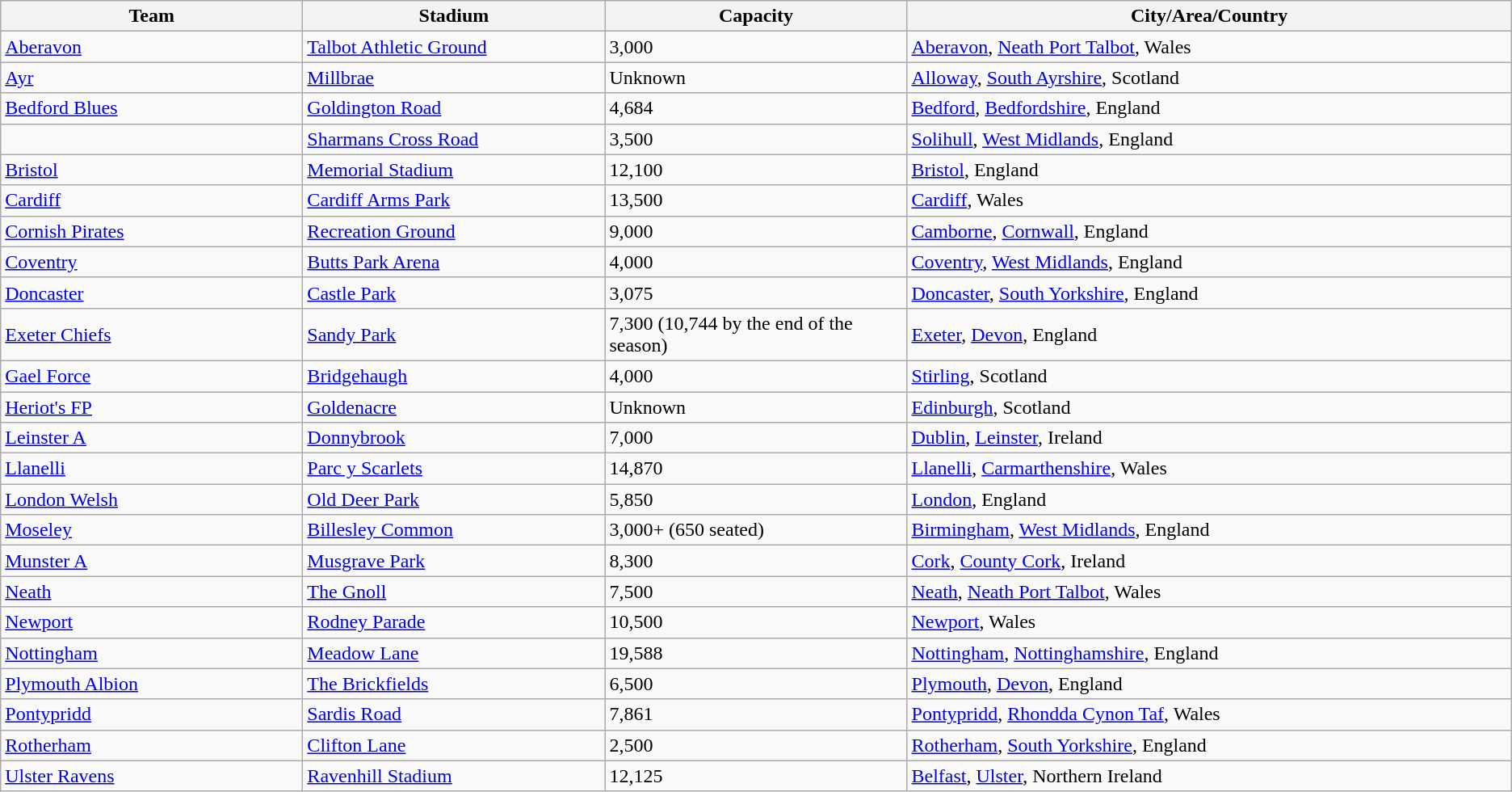<table class="wikitable sortable">
<tr>
<th width=20%>Team</th>
<th width=20%>Stadium</th>
<th width=20%>Capacity</th>
<th width=40%>City/Area/Country</th>
</tr>
<tr>
<td> <a href='#'>Aberavon</a></td>
<td><a href='#'>Talbot Athletic Ground</a></td>
<td>3,000</td>
<td><a href='#'>Aberavon</a>, <a href='#'>Neath Port Talbot</a>, Wales</td>
</tr>
<tr>
<td> <a href='#'>Ayr</a></td>
<td><a href='#'>Millbrae</a></td>
<td>Unknown</td>
<td><a href='#'>Alloway</a>, <a href='#'>South Ayrshire</a>, Scotland</td>
</tr>
<tr>
<td> <a href='#'>Bedford Blues</a></td>
<td><a href='#'>Goldington Road</a></td>
<td>4,684</td>
<td><a href='#'>Bedford</a>, <a href='#'>Bedfordshire</a>, England</td>
</tr>
<tr>
<td></td>
<td><a href='#'>Sharmans Cross Road</a></td>
<td>3,500</td>
<td><a href='#'>Solihull</a>, <a href='#'>West Midlands</a>, England</td>
</tr>
<tr>
<td> <a href='#'>Bristol</a></td>
<td><a href='#'>Memorial Stadium</a></td>
<td>12,100</td>
<td><a href='#'>Bristol</a>, England</td>
</tr>
<tr>
<td> <a href='#'>Cardiff</a></td>
<td><a href='#'>Cardiff Arms Park</a></td>
<td>13,500</td>
<td><a href='#'>Cardiff</a>, Wales</td>
</tr>
<tr>
<td> <a href='#'>Cornish Pirates</a></td>
<td><a href='#'>Recreation Ground</a></td>
<td>9,000</td>
<td><a href='#'>Camborne</a>, <a href='#'>Cornwall</a>, England</td>
</tr>
<tr>
<td> <a href='#'>Coventry</a></td>
<td><a href='#'>Butts Park Arena</a></td>
<td>4,000</td>
<td><a href='#'>Coventry</a>, <a href='#'>West Midlands</a>, England</td>
</tr>
<tr>
<td> <a href='#'>Doncaster</a></td>
<td><a href='#'>Castle Park</a></td>
<td>3,075</td>
<td><a href='#'>Doncaster</a>, <a href='#'>South Yorkshire</a>, England</td>
</tr>
<tr>
<td> <a href='#'>Exeter Chiefs</a></td>
<td><a href='#'>Sandy Park</a></td>
<td>7,300 (10,744 by the end of the season)</td>
<td><a href='#'>Exeter</a>, <a href='#'>Devon</a>, England</td>
</tr>
<tr>
<td> <a href='#'>Gael Force</a></td>
<td><a href='#'>Bridgehaugh</a></td>
<td>4,000</td>
<td><a href='#'>Stirling</a>, Scotland</td>
</tr>
<tr>
<td> <a href='#'>Heriot's FP</a></td>
<td><a href='#'>Goldenacre</a></td>
<td>Unknown</td>
<td><a href='#'>Edinburgh</a>, Scotland</td>
</tr>
<tr>
<td> <a href='#'>Leinster A</a></td>
<td><a href='#'>Donnybrook</a></td>
<td>7,000</td>
<td><a href='#'>Dublin</a>, <a href='#'>Leinster</a>, Ireland</td>
</tr>
<tr>
<td> <a href='#'>Llanelli</a></td>
<td><a href='#'>Parc y Scarlets</a></td>
<td>14,870</td>
<td><a href='#'>Llanelli</a>, <a href='#'>Carmarthenshire</a>, Wales</td>
</tr>
<tr>
<td> <a href='#'>London Welsh</a></td>
<td><a href='#'>Old Deer Park</a></td>
<td>5,850</td>
<td><a href='#'>London</a>, England</td>
</tr>
<tr>
<td> <a href='#'>Moseley</a></td>
<td><a href='#'>Billesley Common</a></td>
<td>3,000+ (650 seated)</td>
<td><a href='#'>Birmingham</a>, <a href='#'>West Midlands</a>, England</td>
</tr>
<tr>
<td> <a href='#'>Munster A</a></td>
<td><a href='#'>Musgrave Park</a></td>
<td>8,300</td>
<td><a href='#'>Cork</a>, <a href='#'>County Cork</a>, Ireland</td>
</tr>
<tr>
<td> <a href='#'>Neath</a></td>
<td><a href='#'>The Gnoll</a></td>
<td>7,500</td>
<td><a href='#'>Neath</a>, <a href='#'>Neath Port Talbot</a>, Wales</td>
</tr>
<tr>
<td> <a href='#'>Newport</a></td>
<td><a href='#'>Rodney Parade</a></td>
<td>10,500</td>
<td><a href='#'>Newport</a>, Wales</td>
</tr>
<tr>
<td> <a href='#'>Nottingham</a></td>
<td><a href='#'>Meadow Lane</a></td>
<td>19,588</td>
<td><a href='#'>Nottingham</a>, <a href='#'>Nottinghamshire</a>, England</td>
</tr>
<tr>
<td> <a href='#'>Plymouth Albion</a></td>
<td><a href='#'>The Brickfields</a></td>
<td>6,500</td>
<td><a href='#'>Plymouth</a>, <a href='#'>Devon</a>, England</td>
</tr>
<tr>
<td> <a href='#'>Pontypridd</a></td>
<td><a href='#'>Sardis Road</a></td>
<td>7,861</td>
<td><a href='#'>Pontypridd</a>, <a href='#'>Rhondda Cynon Taf</a>, Wales</td>
</tr>
<tr>
<td> <a href='#'>Rotherham</a></td>
<td><a href='#'>Clifton Lane</a></td>
<td>2,500</td>
<td><a href='#'>Rotherham</a>, <a href='#'>South Yorkshire</a>, England</td>
</tr>
<tr>
<td> <a href='#'>Ulster Ravens</a></td>
<td><a href='#'>Ravenhill Stadium</a></td>
<td>12,125</td>
<td><a href='#'>Belfast</a>, <a href='#'>Ulster</a>, Northern Ireland</td>
</tr>
</table>
